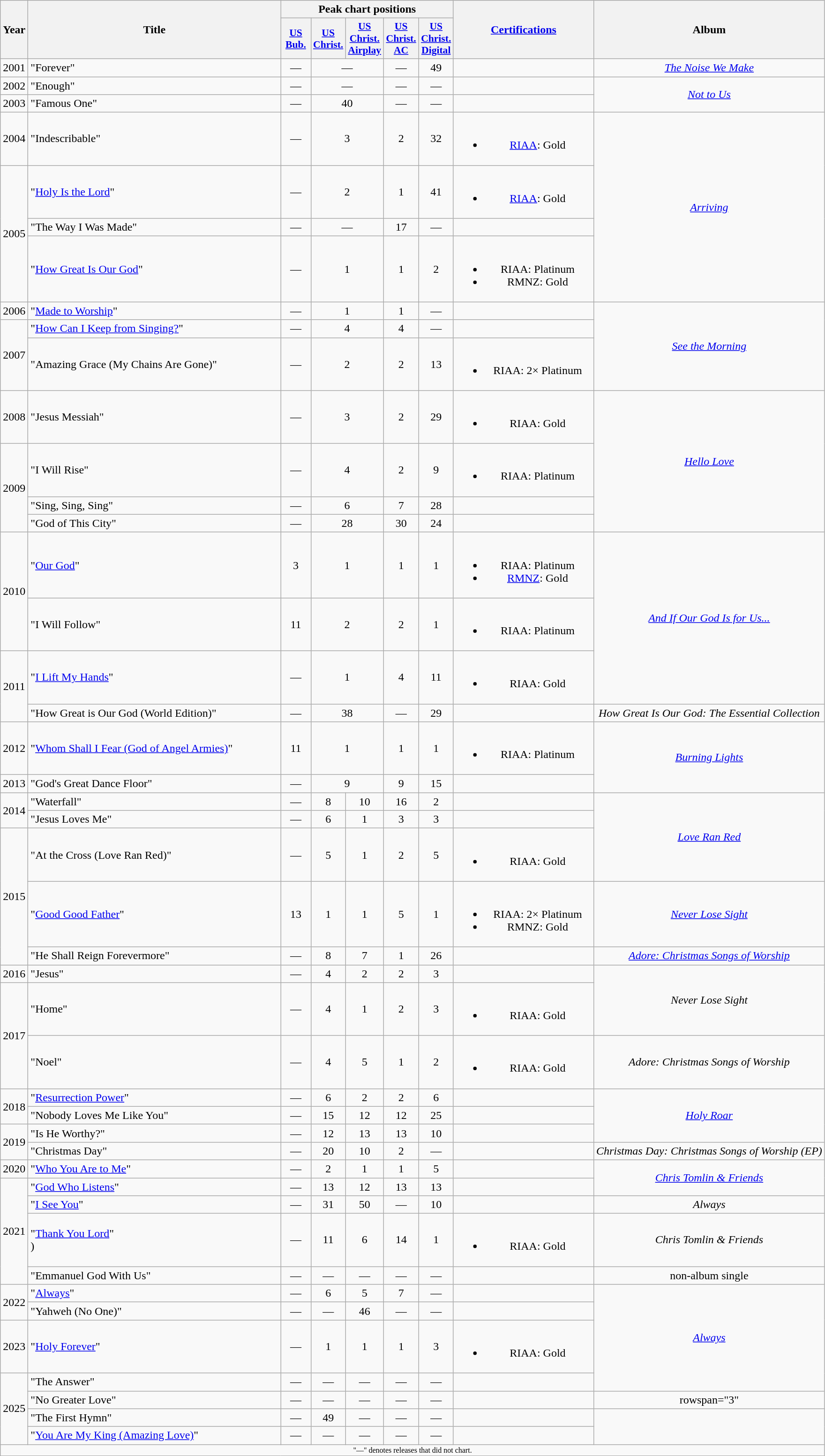<table class="wikitable" style="text-align:center;">
<tr>
<th scope="col" rowspan="2">Year</th>
<th scope="col" rowspan="2" style="width:22em;">Title</th>
<th scope="col" colspan="5">Peak chart positions</th>
<th scope="col" rowspan="2" style="width:12em;"><a href='#'>Certifications</a></th>
<th scope="col" rowspan="2">Album</th>
</tr>
<tr>
<th scope="col" style="width:2.5em;font-size:90%;"><a href='#'>US Bub.</a><br></th>
<th scope="col" style="width:2.5em;font-size:90%;"><a href='#'>US Christ.</a><br></th>
<th scope="col" style="width:2.5em;font-size:90%;"><a href='#'>US Christ.<br>Airplay</a><br></th>
<th scope="col" style="width:3em;font-size:90%;"><a href='#'>US<br>Christ. AC</a><br></th>
<th scope="col" style="width:2.5em;font-size:90%;"><a href='#'>US<br>Christ. Digital</a><br></th>
</tr>
<tr>
<td>2001</td>
<td style="text-align:left">"Forever"</td>
<td>—</td>
<td colspan="2">—</td>
<td>—</td>
<td>49</td>
<td></td>
<td><em><a href='#'>The Noise We Make</a></em></td>
</tr>
<tr>
<td>2002</td>
<td style="text-align:left">"Enough"</td>
<td>—</td>
<td colspan="2">—</td>
<td>—</td>
<td>—</td>
<td></td>
<td rowspan="2"><em><a href='#'>Not to Us</a></em></td>
</tr>
<tr>
<td>2003</td>
<td style="text-align:left">"Famous One"</td>
<td>—</td>
<td colspan="2">40</td>
<td>—</td>
<td>—</td>
<td></td>
</tr>
<tr>
<td>2004</td>
<td style="text-align:left">"Indescribable"</td>
<td>—</td>
<td colspan="2">3</td>
<td>2</td>
<td>32</td>
<td><br><ul><li><a href='#'>RIAA</a>: Gold</li></ul></td>
<td rowspan="4"><em><a href='#'>Arriving</a></em></td>
</tr>
<tr>
<td rowspan="3">2005</td>
<td style="text-align:left">"<a href='#'>Holy Is the Lord</a>"</td>
<td>—</td>
<td colspan="2">2</td>
<td>1</td>
<td>41</td>
<td><br><ul><li><a href='#'>RIAA</a>: Gold</li></ul></td>
</tr>
<tr>
<td style="text-align:left">"The Way I Was Made"</td>
<td>—</td>
<td colspan="2">—</td>
<td>17</td>
<td>—</td>
<td></td>
</tr>
<tr>
<td style="text-align:left">"<a href='#'>How Great Is Our God</a>"</td>
<td>—</td>
<td colspan="2">1</td>
<td>1</td>
<td>2</td>
<td><br><ul><li>RIAA: Platinum</li><li>RMNZ: Gold</li></ul></td>
</tr>
<tr>
<td>2006</td>
<td style="text-align:left">"<a href='#'>Made to Worship</a>"</td>
<td>—</td>
<td colspan="2">1</td>
<td>1</td>
<td>—</td>
<td></td>
<td rowspan="3"><em><a href='#'>See the Morning</a></em></td>
</tr>
<tr>
<td rowspan="2">2007</td>
<td style="text-align:left">"<a href='#'>How Can I Keep from Singing?</a>"</td>
<td>—</td>
<td colspan="2">4</td>
<td>4</td>
<td>—</td>
<td></td>
</tr>
<tr>
<td style="text-align:left">"Amazing Grace (My Chains Are Gone)"</td>
<td>—</td>
<td colspan="2">2</td>
<td>2</td>
<td>13</td>
<td><br><ul><li>RIAA: 2× Platinum</li></ul></td>
</tr>
<tr>
<td>2008</td>
<td style="text-align:left">"Jesus Messiah"</td>
<td>—</td>
<td colspan="2">3</td>
<td>2</td>
<td>29</td>
<td><br><ul><li>RIAA: Gold</li></ul></td>
<td rowspan="4"><em><a href='#'>Hello Love</a></em></td>
</tr>
<tr>
<td rowspan="3">2009</td>
<td style="text-align:left">"I Will Rise"</td>
<td>—</td>
<td colspan="2">4</td>
<td>2</td>
<td>9</td>
<td><br><ul><li>RIAA: Platinum</li></ul></td>
</tr>
<tr>
<td style="text-align:left">"Sing, Sing, Sing"</td>
<td>—</td>
<td colspan="2">6</td>
<td>7</td>
<td>28</td>
<td></td>
</tr>
<tr>
<td style="text-align:left">"God of This City"</td>
<td>—</td>
<td colspan="2">28</td>
<td>30</td>
<td>24</td>
<td></td>
</tr>
<tr>
<td rowspan="2">2010</td>
<td style="text-align:left">"<a href='#'>Our God</a>"</td>
<td>3</td>
<td colspan="2">1</td>
<td>1</td>
<td>1</td>
<td><br><ul><li>RIAA: Platinum</li><li><a href='#'>RMNZ</a>: Gold</li></ul></td>
<td rowspan="3"><em><a href='#'>And If Our God Is for Us...</a></em></td>
</tr>
<tr>
<td style="text-align:left">"I Will Follow"</td>
<td>11</td>
<td colspan="2">2</td>
<td>2</td>
<td>1</td>
<td><br><ul><li>RIAA: Platinum</li></ul></td>
</tr>
<tr>
<td rowspan="2">2011</td>
<td style="text-align:left">"<a href='#'>I Lift My Hands</a>"</td>
<td>—</td>
<td colspan="2">1</td>
<td>4</td>
<td>11</td>
<td><br><ul><li>RIAA: Gold</li></ul></td>
</tr>
<tr>
<td style="text-align:left">"How Great is Our God (World Edition)"</td>
<td>—</td>
<td colspan="2">38</td>
<td>—</td>
<td>29</td>
<td></td>
<td><em>How Great Is Our God: The Essential Collection</em></td>
</tr>
<tr>
<td>2012</td>
<td style="text-align:left">"<a href='#'>Whom Shall I Fear (God of Angel Armies)</a>"</td>
<td>11</td>
<td colspan="2">1<br></td>
<td>1</td>
<td>1</td>
<td><br><ul><li>RIAA: Platinum</li></ul></td>
<td rowspan="2"><em><a href='#'>Burning Lights</a></em></td>
</tr>
<tr>
<td>2013</td>
<td style="text-align:left">"God's Great Dance Floor"</td>
<td>—</td>
<td colspan="2">9</td>
<td>9</td>
<td>15</td>
<td></td>
</tr>
<tr>
<td rowspan="2">2014</td>
<td style="text-align:left">"Waterfall"</td>
<td>—</td>
<td>8</td>
<td>10</td>
<td>16</td>
<td>2</td>
<td></td>
<td rowspan="3"><em><a href='#'>Love Ran Red</a></em></td>
</tr>
<tr>
<td style="text-align:left">"Jesus Loves Me"</td>
<td>—</td>
<td>6</td>
<td>1</td>
<td>3</td>
<td>3</td>
<td></td>
</tr>
<tr>
<td rowspan="3">2015</td>
<td style="text-align:left">"At the Cross (Love Ran Red)"</td>
<td>—</td>
<td>5</td>
<td>1</td>
<td>2</td>
<td>5</td>
<td><br><ul><li>RIAA: Gold</li></ul></td>
</tr>
<tr>
<td style="text-align:left">"<a href='#'>Good Good Father</a>"</td>
<td>13</td>
<td>1</td>
<td>1</td>
<td>5</td>
<td>1</td>
<td><br><ul><li>RIAA: 2× Platinum</li><li>RMNZ: Gold</li></ul></td>
<td rowspan="1"><em><a href='#'>Never Lose Sight</a></em></td>
</tr>
<tr>
<td style="text-align:left">"He Shall Reign Forevermore"</td>
<td>—</td>
<td>8</td>
<td>7</td>
<td>1</td>
<td>26</td>
<td></td>
<td rowspan="1"><em><a href='#'>Adore: Christmas Songs of Worship</a></em></td>
</tr>
<tr>
<td>2016</td>
<td style="text-align:left">"Jesus"</td>
<td>—</td>
<td>4</td>
<td>2</td>
<td>2</td>
<td>3</td>
<td></td>
<td rowspan="2"><em>Never Lose Sight</em></td>
</tr>
<tr>
<td rowspan="2">2017</td>
<td style="text-align:left">"Home"</td>
<td>—</td>
<td>4</td>
<td>1</td>
<td>2</td>
<td>3</td>
<td><br><ul><li>RIAA: Gold</li></ul></td>
</tr>
<tr>
<td style="text-align:left">"Noel"<br></td>
<td>—</td>
<td>4</td>
<td>5</td>
<td>1</td>
<td>2</td>
<td><br><ul><li>RIAA: Gold</li></ul></td>
<td><em>Adore: Christmas Songs of Worship</em></td>
</tr>
<tr>
<td rowspan="2">2018</td>
<td style="text-align:left">"<a href='#'>Resurrection Power</a>"</td>
<td>—</td>
<td>6</td>
<td>2</td>
<td>2</td>
<td>6</td>
<td></td>
<td rowspan="3"><em><a href='#'>Holy Roar</a></em></td>
</tr>
<tr>
<td style="text-align:left">"Nobody Loves Me Like You"</td>
<td>—</td>
<td>15</td>
<td>12</td>
<td>12</td>
<td>25</td>
<td></td>
</tr>
<tr>
<td rowspan="2">2019</td>
<td style="text-align:left">"Is He Worthy?"</td>
<td>—</td>
<td>12</td>
<td>13</td>
<td>13</td>
<td>10</td>
<td></td>
</tr>
<tr>
<td style="text-align:left">"Christmas Day"<br></td>
<td>—</td>
<td>20</td>
<td>10</td>
<td>2</td>
<td>—</td>
<td></td>
<td><em>Christmas Day: Christmas Songs of Worship (EP)</em></td>
</tr>
<tr>
<td>2020</td>
<td style="text-align:left">"<a href='#'>Who You Are to Me</a>"<br></td>
<td>—</td>
<td>2</td>
<td>1</td>
<td>1</td>
<td>5</td>
<td></td>
<td rowspan="2"><em><a href='#'>Chris Tomlin & Friends</a></em></td>
</tr>
<tr>
<td rowspan="4">2021</td>
<td style="text-align:left">"<a href='#'>God Who Listens</a>"<br></td>
<td>—</td>
<td>13</td>
<td>12</td>
<td>13</td>
<td>13</td>
<td></td>
</tr>
<tr>
<td style="text-align:left">"<a href='#'>I See You</a>"<br></td>
<td>—</td>
<td>31</td>
<td>50</td>
<td>—</td>
<td>10</td>
<td></td>
<td><em>Always</em></td>
</tr>
<tr>
<td style="text-align:left">"<a href='#'>Thank You Lord</a>"<br>)</td>
<td>—</td>
<td>11</td>
<td>6</td>
<td>14</td>
<td>1</td>
<td><br><ul><li>RIAA: Gold</li></ul></td>
<td><em>Chris Tomlin & Friends</em></td>
</tr>
<tr>
<td style="text-align:left">"Emmanuel God With Us"<br></td>
<td>—</td>
<td>—</td>
<td>—</td>
<td>—</td>
<td>—</td>
<td></td>
<td>non-album single</td>
</tr>
<tr>
<td rowspan="2">2022</td>
<td style="text-align:left">"<a href='#'>Always</a>"</td>
<td>—</td>
<td>6</td>
<td>5</td>
<td>7</td>
<td>—</td>
<td></td>
<td rowspan="4"><em><a href='#'>Always</a></em></td>
</tr>
<tr>
<td style="text-align:left">"Yahweh (No One)"<br></td>
<td>—</td>
<td>—</td>
<td>46</td>
<td>—</td>
<td>—</td>
<td></td>
</tr>
<tr>
<td>2023</td>
<td style="text-align:left">"<a href='#'>Holy Forever</a>"</td>
<td>—</td>
<td>1</td>
<td>1</td>
<td>1</td>
<td>3</td>
<td><br><ul><li>RIAA: Gold</li></ul></td>
</tr>
<tr>
<td rowspan=4">2025</td>
<td style="text-align:left">"The Answer"</td>
<td>—</td>
<td>—</td>
<td>—</td>
<td>—</td>
<td>—</td>
<td></td>
</tr>
<tr>
<td style="text-align:left">"No Greater Love"</td>
<td>—</td>
<td>—</td>
<td>—</td>
<td>—</td>
<td>—</td>
<td></td>
<td>rowspan="3" </td>
</tr>
<tr>
<td style="text-align:left">"The First Hymn"</td>
<td>—</td>
<td>49</td>
<td>—</td>
<td>—</td>
<td>—</td>
<td></td>
</tr>
<tr>
<td style="text-align:left">"<a href='#'>You Are My King (Amazing Love)</a>"<br></td>
<td>—</td>
<td>—</td>
<td>—</td>
<td>—</td>
<td>—</td>
<td></td>
</tr>
<tr>
<td align="center" colspan="9" style="font-size: 8pt">"—" denotes releases that did not chart.</td>
</tr>
</table>
